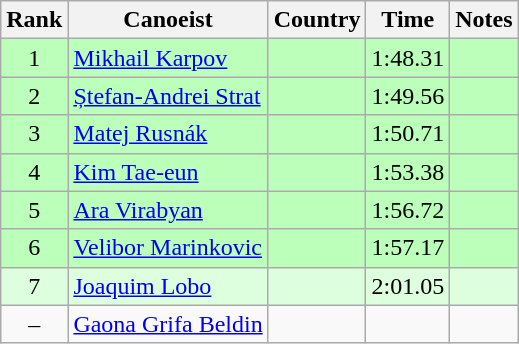<table class="wikitable" style="text-align:center">
<tr>
<th>Rank</th>
<th>Canoeist</th>
<th>Country</th>
<th>Time</th>
<th>Notes</th>
</tr>
<tr bgcolor=bbffbb>
<td>1</td>
<td align="left"><a href='#'>Mikhail Karpov</a></td>
<td align="left"></td>
<td>1:48.31</td>
<td></td>
</tr>
<tr bgcolor=bbffbb>
<td>2</td>
<td align="left"><a href='#'>Ștefan-Andrei Strat</a></td>
<td align="left"></td>
<td>1:49.56</td>
<td></td>
</tr>
<tr bgcolor=bbffbb>
<td>3</td>
<td align="left"><a href='#'>Matej Rusnák</a></td>
<td align="left"></td>
<td>1:50.71</td>
<td></td>
</tr>
<tr bgcolor=bbffbb>
<td>4</td>
<td align="left"><a href='#'>Kim Tae-eun</a></td>
<td align="left"></td>
<td>1:53.38</td>
<td></td>
</tr>
<tr bgcolor=bbffbb>
<td>5</td>
<td align="left"><a href='#'>Ara Virabyan</a></td>
<td align="left"></td>
<td>1:56.72</td>
<td></td>
</tr>
<tr bgcolor=bbffbb>
<td>6</td>
<td align="left"><a href='#'>Velibor Marinkovic</a></td>
<td align="left"></td>
<td>1:57.17</td>
<td></td>
</tr>
<tr bgcolor=ddffdd>
<td>7</td>
<td align="left"><a href='#'>Joaquim Lobo</a></td>
<td align="left"></td>
<td>2:01.05</td>
<td></td>
</tr>
<tr>
<td>–</td>
<td align="left"><a href='#'>Gaona Grifa Beldin</a></td>
<td align="left"></td>
<td></td>
<td></td>
</tr>
</table>
